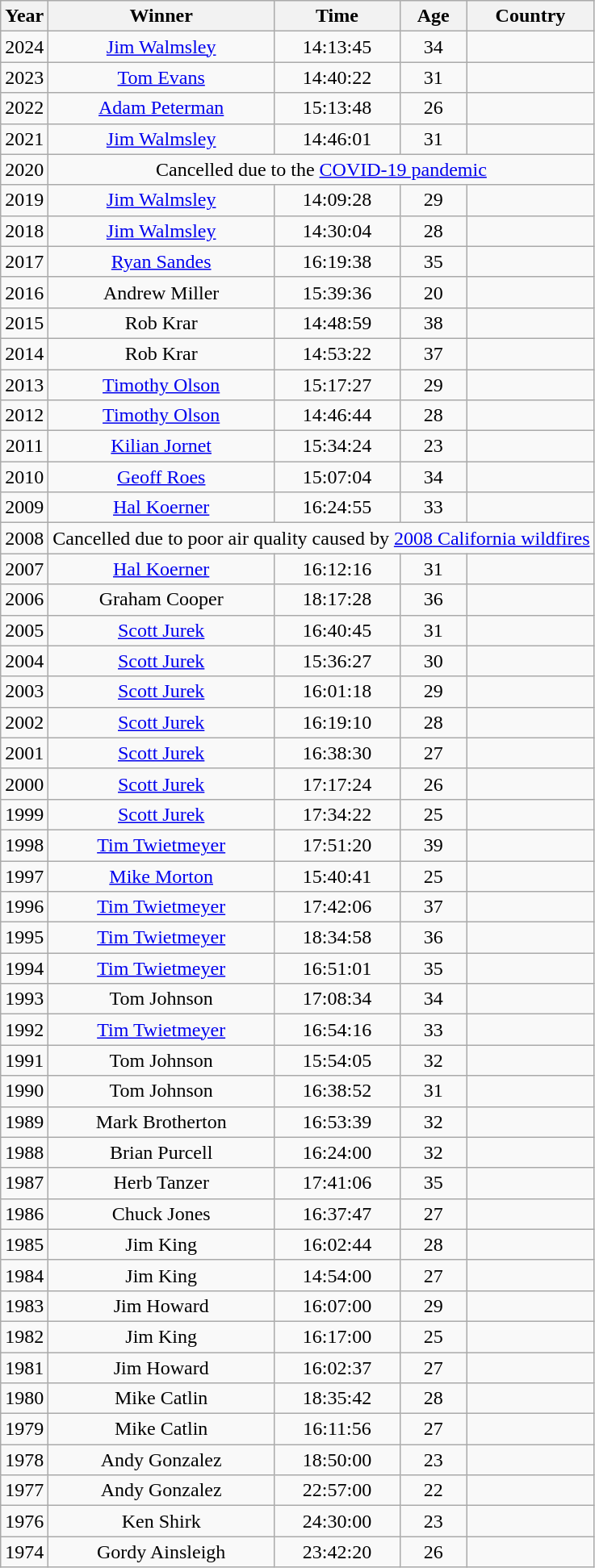<table class="wikitable sortable" style="text-align:center" cellpadding ="2">
<tr>
<th>Year</th>
<th>Winner</th>
<th>Time</th>
<th>Age</th>
<th>Country</th>
</tr>
<tr>
<td>2024</td>
<td><a href='#'>Jim Walmsley</a></td>
<td>14:13:45</td>
<td>34</td>
<td></td>
</tr>
<tr>
<td>2023</td>
<td><a href='#'>Tom Evans</a></td>
<td>14:40:22</td>
<td>31</td>
<td></td>
</tr>
<tr>
<td>2022</td>
<td><a href='#'>Adam Peterman</a></td>
<td>15:13:48</td>
<td>26</td>
<td></td>
</tr>
<tr>
<td>2021</td>
<td><a href='#'>Jim Walmsley</a></td>
<td>14:46:01</td>
<td>31</td>
<td></td>
</tr>
<tr>
<td>2020</td>
<td colspan="4">Cancelled due to the <a href='#'>COVID-19 pandemic</a></td>
</tr>
<tr>
<td>2019</td>
<td><a href='#'>Jim Walmsley</a></td>
<td>14:09:28</td>
<td>29</td>
<td></td>
</tr>
<tr>
<td>2018</td>
<td><a href='#'>Jim Walmsley</a></td>
<td>14:30:04</td>
<td>28</td>
<td></td>
</tr>
<tr>
<td>2017</td>
<td><a href='#'>Ryan Sandes</a></td>
<td>16:19:38</td>
<td>35</td>
<td></td>
</tr>
<tr>
<td>2016</td>
<td>Andrew Miller</td>
<td>15:39:36</td>
<td>20</td>
<td></td>
</tr>
<tr>
<td>2015</td>
<td>Rob Krar</td>
<td>14:48:59</td>
<td>38</td>
<td></td>
</tr>
<tr>
<td>2014</td>
<td>Rob Krar</td>
<td>14:53:22</td>
<td>37</td>
<td></td>
</tr>
<tr>
<td>2013</td>
<td><a href='#'>Timothy Olson</a></td>
<td>15:17:27</td>
<td>29</td>
<td></td>
</tr>
<tr>
<td>2012</td>
<td><a href='#'>Timothy Olson</a></td>
<td>14:46:44</td>
<td>28</td>
<td></td>
</tr>
<tr>
<td>2011</td>
<td><a href='#'>Kilian Jornet</a></td>
<td>15:34:24</td>
<td>23</td>
<td></td>
</tr>
<tr>
<td>2010</td>
<td><a href='#'>Geoff Roes</a></td>
<td>15:07:04</td>
<td>34</td>
<td></td>
</tr>
<tr>
<td>2009</td>
<td><a href='#'>Hal Koerner</a></td>
<td>16:24:55</td>
<td>33</td>
<td></td>
</tr>
<tr>
<td>2008</td>
<td colspan="4">Cancelled due to poor air quality caused by  <a href='#'>2008 California wildfires</a></td>
</tr>
<tr>
<td>2007</td>
<td><a href='#'>Hal Koerner</a></td>
<td>16:12:16</td>
<td>31</td>
<td></td>
</tr>
<tr>
<td>2006</td>
<td>Graham Cooper</td>
<td>18:17:28</td>
<td>36</td>
<td></td>
</tr>
<tr>
<td>2005</td>
<td><a href='#'>Scott Jurek</a></td>
<td>16:40:45</td>
<td>31</td>
<td></td>
</tr>
<tr>
<td>2004</td>
<td><a href='#'>Scott Jurek</a></td>
<td>15:36:27</td>
<td>30</td>
<td></td>
</tr>
<tr>
<td>2003</td>
<td><a href='#'>Scott Jurek</a></td>
<td>16:01:18</td>
<td>29</td>
<td></td>
</tr>
<tr>
<td>2002</td>
<td><a href='#'>Scott Jurek</a></td>
<td>16:19:10</td>
<td>28</td>
<td></td>
</tr>
<tr>
<td>2001</td>
<td><a href='#'>Scott Jurek</a></td>
<td>16:38:30</td>
<td>27</td>
<td></td>
</tr>
<tr>
<td>2000</td>
<td><a href='#'>Scott Jurek</a></td>
<td>17:17:24</td>
<td>26</td>
<td></td>
</tr>
<tr>
<td>1999</td>
<td><a href='#'>Scott Jurek</a></td>
<td>17:34:22</td>
<td>25</td>
<td></td>
</tr>
<tr>
<td>1998</td>
<td><a href='#'>Tim Twietmeyer</a></td>
<td>17:51:20</td>
<td>39</td>
<td></td>
</tr>
<tr>
<td>1997</td>
<td><a href='#'>Mike Morton</a></td>
<td>15:40:41</td>
<td>25</td>
<td></td>
</tr>
<tr>
<td>1996</td>
<td><a href='#'>Tim Twietmeyer</a></td>
<td>17:42:06</td>
<td>37</td>
<td></td>
</tr>
<tr>
<td>1995</td>
<td><a href='#'>Tim Twietmeyer</a></td>
<td>18:34:58</td>
<td>36</td>
<td></td>
</tr>
<tr>
<td>1994</td>
<td><a href='#'>Tim Twietmeyer</a></td>
<td>16:51:01</td>
<td>35</td>
<td></td>
</tr>
<tr>
<td>1993</td>
<td>Tom Johnson</td>
<td>17:08:34</td>
<td>34</td>
<td></td>
</tr>
<tr>
<td>1992</td>
<td><a href='#'>Tim Twietmeyer</a></td>
<td>16:54:16</td>
<td>33</td>
<td></td>
</tr>
<tr>
<td>1991</td>
<td>Tom Johnson</td>
<td>15:54:05</td>
<td>32</td>
<td></td>
</tr>
<tr>
<td>1990</td>
<td>Tom Johnson</td>
<td>16:38:52</td>
<td>31</td>
<td></td>
</tr>
<tr>
<td>1989</td>
<td>Mark Brotherton</td>
<td>16:53:39</td>
<td>32</td>
<td></td>
</tr>
<tr>
<td>1988</td>
<td>Brian Purcell</td>
<td>16:24:00</td>
<td>32</td>
<td></td>
</tr>
<tr>
<td>1987</td>
<td>Herb Tanzer</td>
<td>17:41:06</td>
<td>35</td>
<td></td>
</tr>
<tr>
<td>1986</td>
<td>Chuck Jones</td>
<td>16:37:47</td>
<td>27</td>
<td></td>
</tr>
<tr>
<td>1985</td>
<td>Jim King</td>
<td>16:02:44</td>
<td>28</td>
<td></td>
</tr>
<tr>
<td>1984</td>
<td>Jim King</td>
<td>14:54:00</td>
<td>27</td>
<td></td>
</tr>
<tr>
<td>1983</td>
<td>Jim Howard</td>
<td>16:07:00</td>
<td>29</td>
<td></td>
</tr>
<tr>
<td>1982</td>
<td>Jim King</td>
<td>16:17:00</td>
<td>25</td>
<td></td>
</tr>
<tr>
<td>1981</td>
<td>Jim Howard</td>
<td>16:02:37</td>
<td>27</td>
<td></td>
</tr>
<tr>
<td>1980</td>
<td>Mike Catlin</td>
<td>18:35:42</td>
<td>28</td>
<td></td>
</tr>
<tr>
<td>1979</td>
<td>Mike Catlin</td>
<td>16:11:56</td>
<td>27</td>
<td></td>
</tr>
<tr>
<td>1978</td>
<td>Andy Gonzalez</td>
<td>18:50:00</td>
<td>23</td>
<td></td>
</tr>
<tr>
<td>1977</td>
<td>Andy Gonzalez</td>
<td>22:57:00</td>
<td>22</td>
<td></td>
</tr>
<tr>
<td>1976</td>
<td>Ken Shirk</td>
<td>24:30:00</td>
<td>23</td>
<td></td>
</tr>
<tr>
<td>1974</td>
<td>Gordy Ainsleigh</td>
<td>23:42:20</td>
<td>26</td>
<td></td>
</tr>
</table>
